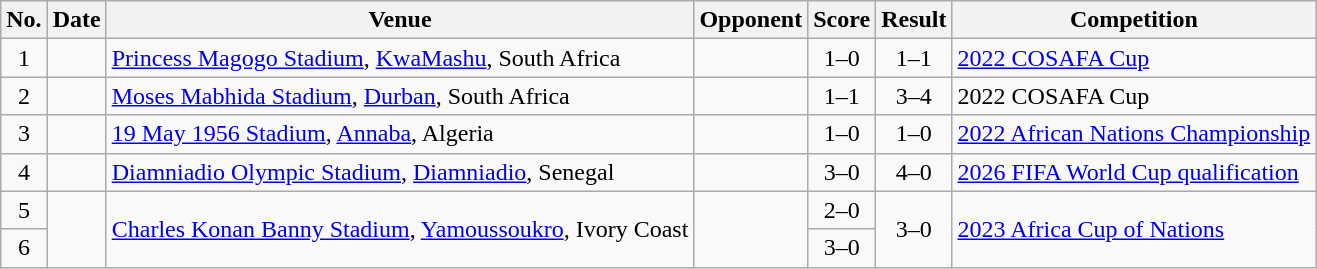<table class="wikitable sortable">
<tr>
<th scope="col">No.</th>
<th scope="col">Date</th>
<th scope="col">Venue</th>
<th scope="col">Opponent</th>
<th scope="col">Score</th>
<th scope="col">Result</th>
<th scope="col">Competition</th>
</tr>
<tr>
<td style="text-align:center">1</td>
<td></td>
<td><a href='#'>Princess Magogo Stadium</a>, <a href='#'>KwaMashu</a>, South Africa</td>
<td></td>
<td style="text-align:center">1–0</td>
<td style="text-align:center">1–1</td>
<td><a href='#'>2022 COSAFA Cup</a></td>
</tr>
<tr>
<td style="text-align:center">2</td>
<td></td>
<td><a href='#'>Moses Mabhida Stadium</a>, <a href='#'>Durban</a>, South Africa</td>
<td></td>
<td style="text-align:center">1–1</td>
<td style="text-align:center">3–4</td>
<td>2022 COSAFA Cup</td>
</tr>
<tr>
<td style="text-align:center">3</td>
<td></td>
<td><a href='#'>19 May 1956 Stadium</a>, <a href='#'>Annaba</a>, Algeria</td>
<td></td>
<td style="text-align:center">1–0</td>
<td style="text-align:center">1–0</td>
<td><a href='#'>2022 African Nations Championship</a></td>
</tr>
<tr>
<td style="text-align:center">4</td>
<td></td>
<td><a href='#'>Diamniadio Olympic Stadium</a>, <a href='#'>Diamniadio</a>, Senegal</td>
<td></td>
<td style="text-align:center">3–0</td>
<td style="text-align:center">4–0</td>
<td><a href='#'>2026 FIFA World Cup qualification</a></td>
</tr>
<tr>
<td style="text-align:center">5</td>
<td rowspan="2"></td>
<td rowspan="2"><a href='#'>Charles Konan Banny Stadium</a>, <a href='#'>Yamoussoukro</a>, Ivory Coast</td>
<td rowspan="2"></td>
<td style="text-align:center">2–0</td>
<td rowspan="2" style="text-align:center">3–0</td>
<td rowspan="2"><a href='#'>2023 Africa Cup of Nations</a></td>
</tr>
<tr>
<td style="text-align:center">6</td>
<td style="text-align:center">3–0</td>
</tr>
</table>
